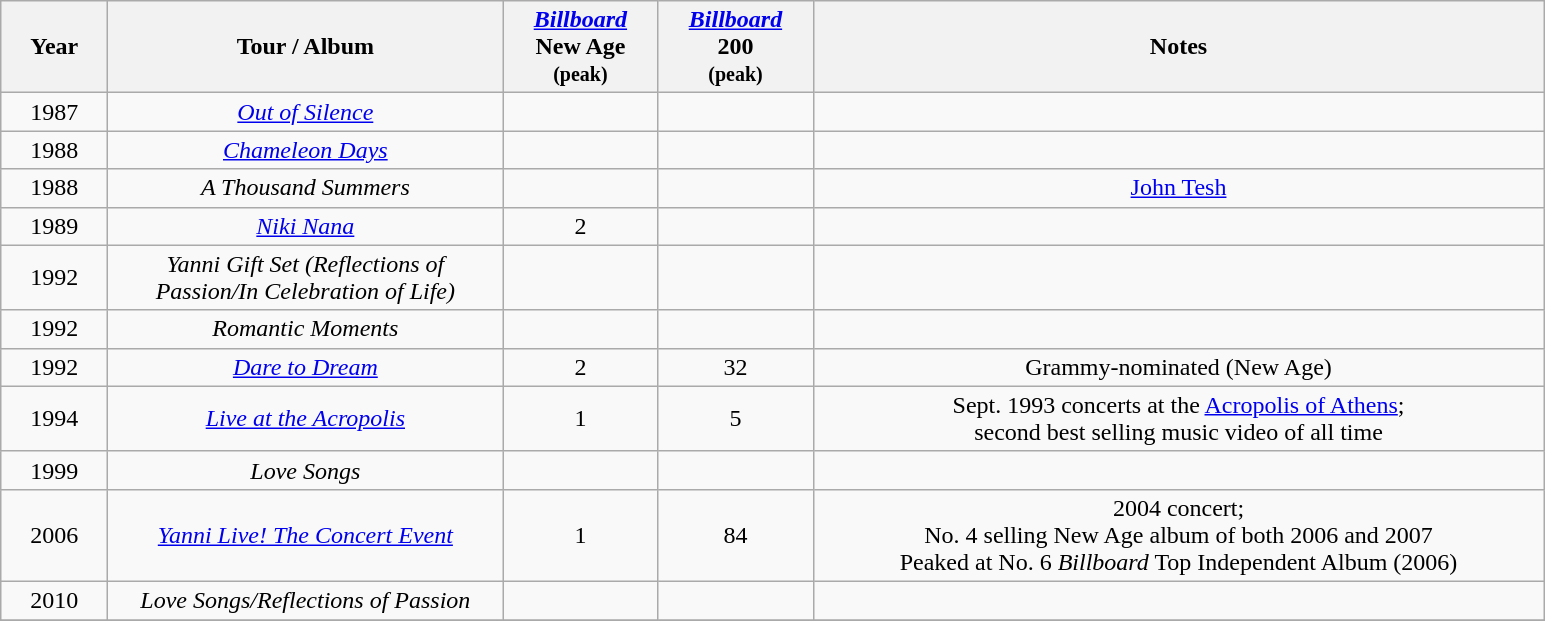<table class="wikitable" style="text-align:center">
<tr>
<th scope="col" style="width:4em;">Year</th>
<th scope="col" style="width:16em;">Tour / Album</th>
<th scope="col" style="width:6em;"><em><a href='#'>Billboard</a></em> <br>New Age<br><small>(peak)</small></th>
<th scope="col" style="width:6em;"><em><a href='#'>Billboard</a></em> <br>200<br><small>(peak)</small></th>
<th scope="col" style="width:30em;">Notes</th>
</tr>
<tr>
<td>1987</td>
<td><em><a href='#'>Out of Silence</a></em></td>
<td></td>
<td></td>
<td></td>
</tr>
<tr>
<td>1988</td>
<td><em><a href='#'>Chameleon Days</a></em></td>
<td></td>
<td></td>
<td></td>
</tr>
<tr>
<td>1988</td>
<td><em>A Thousand Summers</em></td>
<td></td>
<td></td>
<td><a href='#'>John Tesh</a></td>
</tr>
<tr>
<td>1989</td>
<td><em><a href='#'>Niki Nana</a></em></td>
<td>2</td>
<td></td>
<td></td>
</tr>
<tr>
<td>1992</td>
<td><em>Yanni Gift Set (Reflections of Passion/In Celebration of Life)</em></td>
<td></td>
<td></td>
<td></td>
</tr>
<tr>
<td>1992</td>
<td><em>Romantic Moments</em></td>
<td></td>
<td></td>
<td></td>
</tr>
<tr>
<td>1992</td>
<td><em><a href='#'>Dare to Dream</a></em></td>
<td>2</td>
<td>32</td>
<td>Grammy-nominated (New Age)</td>
</tr>
<tr>
<td>1994</td>
<td><a href='#'><em>Live at the Acropolis</em></a></td>
<td>1</td>
<td>5</td>
<td>Sept. 1993 concerts at the <a href='#'>Acropolis of Athens</a>;<br>second best selling music video of all time</td>
</tr>
<tr>
<td>1999</td>
<td><em>Love Songs</em></td>
<td></td>
<td></td>
<td></td>
</tr>
<tr>
<td>2006</td>
<td><em><a href='#'>Yanni Live! The Concert Event</a></em></td>
<td>1</td>
<td>84</td>
<td>2004 concert;<br>No. 4 selling New Age album of both 2006 and 2007<br>Peaked at No. 6 <em>Billboard</em> Top Independent Album (2006)</td>
</tr>
<tr>
<td>2010</td>
<td><em>Love Songs/Reflections of Passion</em></td>
<td></td>
<td></td>
<td></td>
</tr>
<tr>
</tr>
</table>
